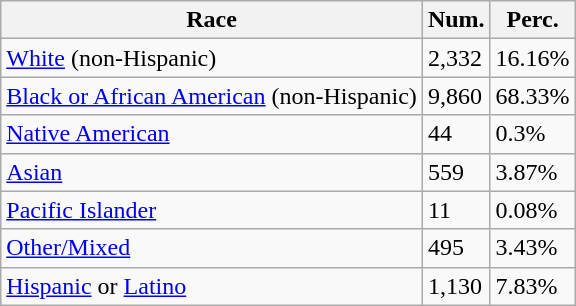<table class="wikitable">
<tr>
<th>Race</th>
<th>Num.</th>
<th>Perc.</th>
</tr>
<tr>
<td><a href='#'>White</a> (non-Hispanic)</td>
<td>2,332</td>
<td>16.16%</td>
</tr>
<tr>
<td><a href='#'>Black or African American</a> (non-Hispanic)</td>
<td>9,860</td>
<td>68.33%</td>
</tr>
<tr>
<td><a href='#'>Native American</a></td>
<td>44</td>
<td>0.3%</td>
</tr>
<tr>
<td><a href='#'>Asian</a></td>
<td>559</td>
<td>3.87%</td>
</tr>
<tr>
<td><a href='#'>Pacific Islander</a></td>
<td>11</td>
<td>0.08%</td>
</tr>
<tr>
<td><a href='#'>Other/Mixed</a></td>
<td>495</td>
<td>3.43%</td>
</tr>
<tr>
<td><a href='#'>Hispanic</a> or <a href='#'>Latino</a></td>
<td>1,130</td>
<td>7.83%</td>
</tr>
</table>
